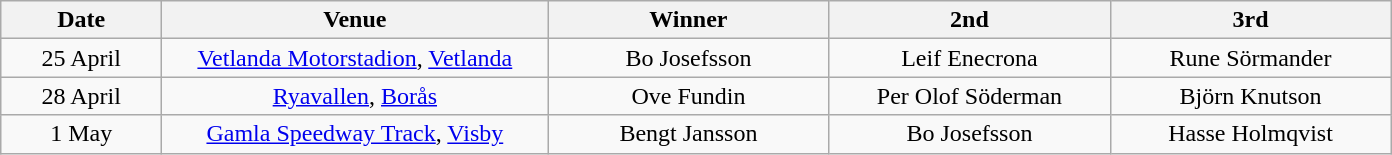<table class="wikitable" style="text-align:center">
<tr>
<th width=100>Date</th>
<th width=250>Venue</th>
<th width=180>Winner</th>
<th width=180>2nd</th>
<th width=180>3rd</th>
</tr>
<tr>
<td>25 April</td>
<td><a href='#'>Vetlanda Motorstadion</a>, <a href='#'>Vetlanda</a></td>
<td>Bo Josefsson</td>
<td>Leif Enecrona</td>
<td>Rune Sörmander</td>
</tr>
<tr>
<td>28 April</td>
<td><a href='#'>Ryavallen</a>, <a href='#'>Borås</a></td>
<td>Ove Fundin</td>
<td>Per Olof Söderman</td>
<td>Björn Knutson</td>
</tr>
<tr>
<td>1 May</td>
<td><a href='#'>Gamla Speedway Track</a>, <a href='#'>Visby</a></td>
<td>Bengt Jansson</td>
<td>Bo Josefsson</td>
<td>Hasse Holmqvist</td>
</tr>
</table>
